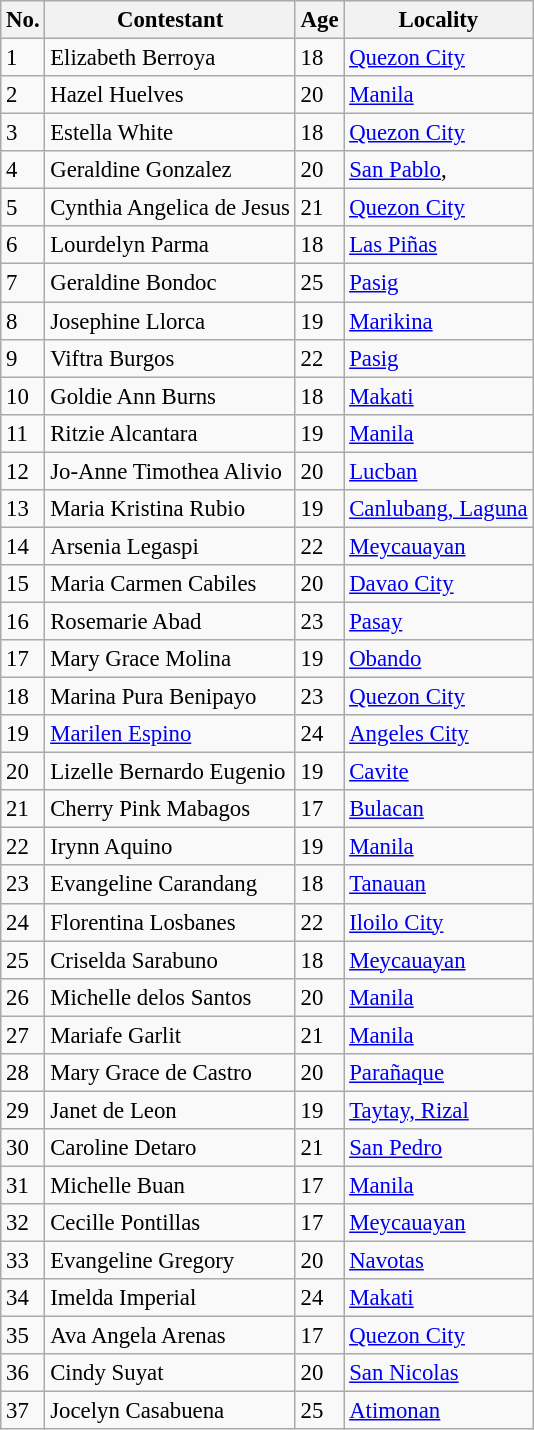<table class="wikitable sortable" style="font-size:95%;">
<tr>
<th>No.</th>
<th>Contestant</th>
<th>Age</th>
<th>Locality</th>
</tr>
<tr>
<td>1</td>
<td>Elizabeth Berroya</td>
<td>18</td>
<td><a href='#'>Quezon City</a></td>
</tr>
<tr>
<td>2</td>
<td>Hazel Huelves</td>
<td>20</td>
<td><a href='#'>Manila</a></td>
</tr>
<tr>
<td>3</td>
<td>Estella White</td>
<td>18</td>
<td><a href='#'>Quezon City</a></td>
</tr>
<tr>
<td>4</td>
<td>Geraldine Gonzalez</td>
<td>20</td>
<td><a href='#'>San Pablo</a>,</td>
</tr>
<tr>
<td>5</td>
<td>Cynthia Angelica de Jesus</td>
<td>21</td>
<td><a href='#'>Quezon City</a></td>
</tr>
<tr>
<td>6</td>
<td>Lourdelyn Parma</td>
<td>18</td>
<td><a href='#'>Las Piñas</a></td>
</tr>
<tr>
<td>7</td>
<td>Geraldine Bondoc</td>
<td>25</td>
<td><a href='#'>Pasig</a></td>
</tr>
<tr>
<td>8</td>
<td>Josephine Llorca</td>
<td>19</td>
<td><a href='#'>Marikina</a></td>
</tr>
<tr>
<td>9</td>
<td>Viftra Burgos</td>
<td>22</td>
<td><a href='#'>Pasig</a></td>
</tr>
<tr>
<td>10</td>
<td>Goldie Ann Burns</td>
<td>18</td>
<td><a href='#'>Makati</a></td>
</tr>
<tr>
<td>11</td>
<td>Ritzie Alcantara</td>
<td>19</td>
<td><a href='#'>Manila</a></td>
</tr>
<tr>
<td>12</td>
<td>Jo-Anne Timothea Alivio</td>
<td>20</td>
<td><a href='#'>Lucban</a></td>
</tr>
<tr>
<td>13</td>
<td>Maria Kristina Rubio</td>
<td>19</td>
<td><a href='#'>Canlubang, Laguna</a></td>
</tr>
<tr>
<td>14</td>
<td>Arsenia Legaspi</td>
<td>22</td>
<td><a href='#'>Meycauayan</a></td>
</tr>
<tr>
<td>15</td>
<td>Maria Carmen Cabiles</td>
<td>20</td>
<td><a href='#'>Davao City</a></td>
</tr>
<tr>
<td>16</td>
<td>Rosemarie Abad</td>
<td>23</td>
<td><a href='#'>Pasay</a></td>
</tr>
<tr>
<td>17</td>
<td>Mary Grace Molina</td>
<td>19</td>
<td><a href='#'>Obando</a></td>
</tr>
<tr>
<td>18</td>
<td>Marina Pura Benipayo</td>
<td>23</td>
<td><a href='#'>Quezon City</a></td>
</tr>
<tr>
<td>19</td>
<td><a href='#'>Marilen Espino</a></td>
<td>24</td>
<td><a href='#'>Angeles City</a></td>
</tr>
<tr>
<td>20</td>
<td>Lizelle Bernardo Eugenio</td>
<td>19</td>
<td><a href='#'>Cavite</a></td>
</tr>
<tr>
<td>21</td>
<td>Cherry Pink Mabagos</td>
<td>17</td>
<td><a href='#'>Bulacan</a></td>
</tr>
<tr>
<td>22</td>
<td>Irynn Aquino</td>
<td>19</td>
<td><a href='#'>Manila</a></td>
</tr>
<tr>
<td>23</td>
<td>Evangeline Carandang</td>
<td>18</td>
<td><a href='#'>Tanauan</a></td>
</tr>
<tr>
<td>24</td>
<td>Florentina Losbanes</td>
<td>22</td>
<td><a href='#'>Iloilo City</a></td>
</tr>
<tr>
<td>25</td>
<td>Criselda Sarabuno</td>
<td>18</td>
<td><a href='#'>Meycauayan</a></td>
</tr>
<tr>
<td>26</td>
<td>Michelle delos Santos</td>
<td>20</td>
<td><a href='#'>Manila</a></td>
</tr>
<tr>
<td>27</td>
<td>Mariafe Garlit</td>
<td>21</td>
<td><a href='#'>Manila</a></td>
</tr>
<tr>
<td>28</td>
<td>Mary Grace de Castro</td>
<td>20</td>
<td><a href='#'>Parañaque</a></td>
</tr>
<tr>
<td>29</td>
<td>Janet de Leon</td>
<td>19</td>
<td><a href='#'>Taytay, Rizal</a></td>
</tr>
<tr>
<td>30</td>
<td>Caroline Detaro</td>
<td>21</td>
<td><a href='#'>San Pedro</a></td>
</tr>
<tr>
<td>31</td>
<td>Michelle Buan</td>
<td>17</td>
<td><a href='#'>Manila</a></td>
</tr>
<tr>
<td>32</td>
<td>Cecille Pontillas</td>
<td>17</td>
<td><a href='#'>Meycauayan</a></td>
</tr>
<tr>
<td>33</td>
<td>Evangeline Gregory</td>
<td>20</td>
<td><a href='#'>Navotas</a></td>
</tr>
<tr>
<td>34</td>
<td>Imelda Imperial</td>
<td>24</td>
<td><a href='#'>Makati</a></td>
</tr>
<tr>
<td>35</td>
<td>Ava Angela Arenas</td>
<td>17</td>
<td><a href='#'>Quezon City</a></td>
</tr>
<tr>
<td>36</td>
<td>Cindy Suyat</td>
<td>20</td>
<td><a href='#'>San Nicolas</a></td>
</tr>
<tr>
<td>37</td>
<td>Jocelyn Casabuena</td>
<td>25</td>
<td><a href='#'>Atimonan</a></td>
</tr>
</table>
